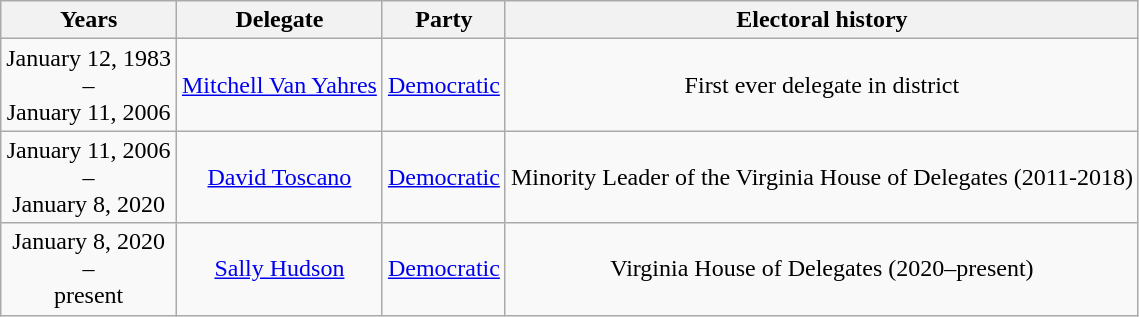<table class=wikitable style="text-align:center">
<tr valign=bottom>
<th>Years</th>
<th colspan=1>Delegate</th>
<th>Party</th>
<th>Electoral history</th>
</tr>
<tr>
<td nowrap><span>January 12, 1983</span><br>–<br><span>January 11, 2006</span></td>
<td><a href='#'>Mitchell Van Yahres</a></td>
<td><a href='#'>Democratic</a></td>
<td>First ever delegate in district</td>
</tr>
<tr>
<td nowrap><span>January 11, 2006</span><br>–<br><span>January 8, 2020</span></td>
<td><a href='#'>David Toscano</a></td>
<td><a href='#'>Democratic</a></td>
<td>Minority Leader of the Virginia House of Delegates (2011-2018)</td>
</tr>
<tr>
<td nowrap><span>January 8, 2020</span><br>–<br><span>present</span></td>
<td><a href='#'>Sally Hudson</a></td>
<td><a href='#'>Democratic</a></td>
<td>Virginia House of Delegates (2020–present)</td>
</tr>
</table>
